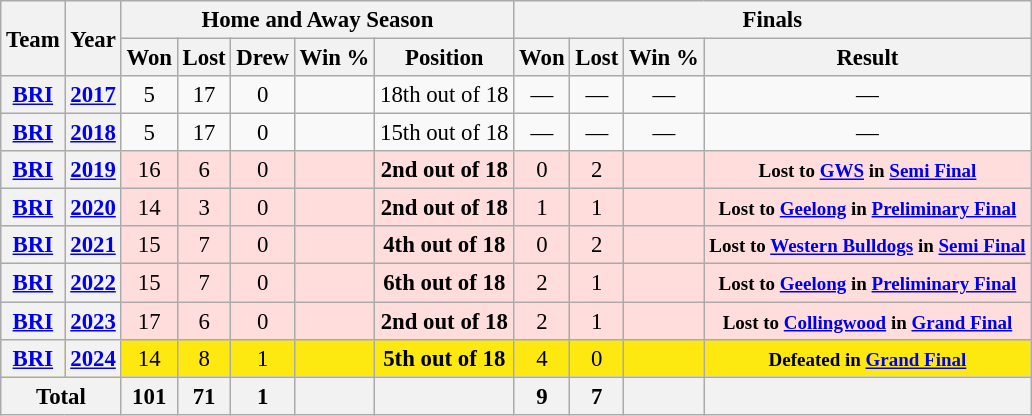<table class="wikitable" style="font-size: 95%; text-align:center;">
<tr>
<th rowspan="2">Team</th>
<th rowspan="2">Year</th>
<th colspan="5">Home and Away Season</th>
<th colspan="4">Finals</th>
</tr>
<tr>
<th>Won</th>
<th>Lost</th>
<th>Drew</th>
<th>Win %</th>
<th>Position</th>
<th>Won</th>
<th>Lost</th>
<th>Win %</th>
<th>Result</th>
</tr>
<tr>
<th><a href='#'>BRI</a></th>
<th><a href='#'>2017</a></th>
<td>5</td>
<td>17</td>
<td>0</td>
<td></td>
<td>18th out of 18</td>
<td>—</td>
<td>—</td>
<td>—</td>
<td>—</td>
</tr>
<tr>
<th><a href='#'>BRI</a></th>
<th><a href='#'>2018</a></th>
<td>5</td>
<td>17</td>
<td>0</td>
<td></td>
<td>15th out of 18</td>
<td>—</td>
<td>—</td>
<td>—</td>
<td>—</td>
</tr>
<tr ! style="background:#fdd;">
<th><a href='#'>BRI</a></th>
<th><a href='#'>2019</a></th>
<td>16</td>
<td>6</td>
<td>0</td>
<td></td>
<td><strong>2nd out of 18</strong></td>
<td>0</td>
<td>2</td>
<td></td>
<td><small><strong>Lost to <a href='#'>GWS</a> in <a href='#'>Semi Final</a></strong></small></td>
</tr>
<tr ! style="background:#fdd;">
<th><a href='#'>BRI</a></th>
<th><a href='#'>2020</a></th>
<td>14</td>
<td>3</td>
<td>0</td>
<td></td>
<td><strong>2nd out of 18</strong></td>
<td>1</td>
<td>1</td>
<td></td>
<td><small><strong>Lost to <a href='#'>Geelong</a> in <a href='#'>Preliminary Final</a></strong></small></td>
</tr>
<tr ! style="background:#fdd;">
<th><a href='#'>BRI</a></th>
<th><a href='#'>2021</a></th>
<td>15</td>
<td>7</td>
<td>0</td>
<td></td>
<td><strong>4th out of 18</strong></td>
<td>0</td>
<td>2</td>
<td></td>
<td><small><strong>Lost to <a href='#'>Western Bulldogs</a> in <a href='#'>Semi Final</a></strong></small></td>
</tr>
<tr ! style="background:#fdd;">
<th><a href='#'>BRI</a></th>
<th><a href='#'>2022</a></th>
<td>15</td>
<td>7</td>
<td>0</td>
<td></td>
<td><strong>6th out of 18</strong></td>
<td>2</td>
<td>1</td>
<td></td>
<td><small><strong>Lost to <a href='#'>Geelong</a> in <a href='#'>Preliminary Final</a></strong></small></td>
</tr>
<tr ! style="background:#fdd;">
<th><a href='#'>BRI</a></th>
<th><a href='#'>2023</a></th>
<td>17</td>
<td>6</td>
<td>0</td>
<td></td>
<td><strong>2nd out of 18</strong></td>
<td>2</td>
<td>1</td>
<td></td>
<td><small><strong>Lost to <a href='#'>Collingwood</a> in <a href='#'>Grand Final</a></strong></small></td>
</tr>
<tr ! style="background:#FDE910;">
<th><a href='#'>BRI</a></th>
<th><a href='#'>2024</a></th>
<td>14</td>
<td>8</td>
<td>1</td>
<td></td>
<td><strong>5th out of 18</strong></td>
<td>4</td>
<td>0</td>
<td></td>
<td><small><strong>Defeated  in <a href='#'>Grand Final</a></strong></small></td>
</tr>
<tr !>
<th colspan="2">Total</th>
<th>101</th>
<th>71</th>
<th>1</th>
<th></th>
<th></th>
<th>9</th>
<th>7</th>
<th></th>
<th></th>
</tr>
</table>
